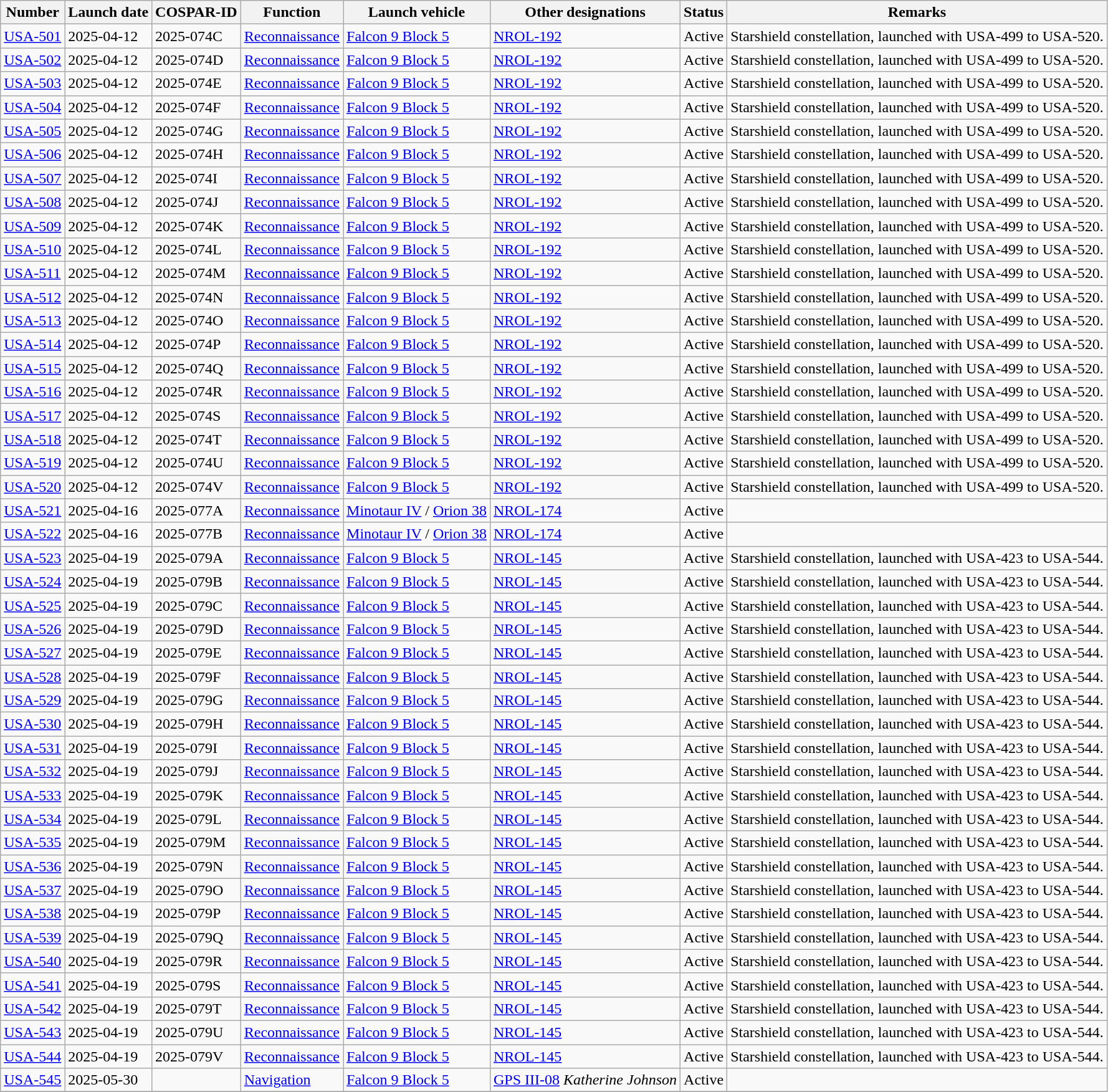<table class="wikitable sortable sticky-header">
<tr>
<th>Number</th>
<th>Launch date</th>
<th>COSPAR-ID</th>
<th>Function</th>
<th>Launch vehicle</th>
<th>Other designations</th>
<th>Status</th>
<th>Remarks</th>
</tr>
<tr>
<td><a href='#'>USA-501</a></td>
<td>2025-04-12</td>
<td>2025-074C</td>
<td><a href='#'>Reconnaissance</a></td>
<td><a href='#'>Falcon 9 Block 5</a></td>
<td><a href='#'>NROL-192</a></td>
<td>Active</td>
<td>Starshield constellation, launched with USA-499 to USA-520.</td>
</tr>
<tr>
<td><a href='#'>USA-502</a></td>
<td>2025-04-12</td>
<td>2025-074D</td>
<td><a href='#'>Reconnaissance</a></td>
<td><a href='#'>Falcon 9 Block 5</a></td>
<td><a href='#'>NROL-192</a></td>
<td>Active</td>
<td>Starshield constellation, launched with USA-499 to USA-520.</td>
</tr>
<tr>
<td><a href='#'>USA-503</a></td>
<td>2025-04-12</td>
<td>2025-074E</td>
<td><a href='#'>Reconnaissance</a></td>
<td><a href='#'>Falcon 9 Block 5</a></td>
<td><a href='#'>NROL-192</a></td>
<td>Active</td>
<td>Starshield constellation, launched with USA-499 to USA-520.</td>
</tr>
<tr>
<td><a href='#'>USA-504</a></td>
<td>2025-04-12</td>
<td>2025-074F</td>
<td><a href='#'>Reconnaissance</a></td>
<td><a href='#'>Falcon 9 Block 5</a></td>
<td><a href='#'>NROL-192</a></td>
<td>Active</td>
<td>Starshield constellation, launched with USA-499 to USA-520.</td>
</tr>
<tr>
<td><a href='#'>USA-505</a></td>
<td>2025-04-12</td>
<td>2025-074G</td>
<td><a href='#'>Reconnaissance</a></td>
<td><a href='#'>Falcon 9 Block 5</a></td>
<td><a href='#'>NROL-192</a></td>
<td>Active</td>
<td>Starshield constellation, launched with USA-499 to USA-520.</td>
</tr>
<tr>
<td><a href='#'>USA-506</a></td>
<td>2025-04-12</td>
<td>2025-074H</td>
<td><a href='#'>Reconnaissance</a></td>
<td><a href='#'>Falcon 9 Block 5</a></td>
<td><a href='#'>NROL-192</a></td>
<td>Active</td>
<td>Starshield constellation, launched with USA-499 to USA-520.</td>
</tr>
<tr>
<td><a href='#'>USA-507</a></td>
<td>2025-04-12</td>
<td>2025-074I</td>
<td><a href='#'>Reconnaissance</a></td>
<td><a href='#'>Falcon 9 Block 5</a></td>
<td><a href='#'>NROL-192</a></td>
<td>Active</td>
<td>Starshield constellation, launched with USA-499 to USA-520.</td>
</tr>
<tr>
<td><a href='#'>USA-508</a></td>
<td>2025-04-12</td>
<td>2025-074J</td>
<td><a href='#'>Reconnaissance</a></td>
<td><a href='#'>Falcon 9 Block 5</a></td>
<td><a href='#'>NROL-192</a></td>
<td>Active</td>
<td>Starshield constellation, launched with USA-499 to USA-520.</td>
</tr>
<tr>
<td><a href='#'>USA-509</a></td>
<td>2025-04-12</td>
<td>2025-074K</td>
<td><a href='#'>Reconnaissance</a></td>
<td><a href='#'>Falcon 9 Block 5</a></td>
<td><a href='#'>NROL-192</a></td>
<td>Active</td>
<td>Starshield constellation, launched with USA-499 to USA-520.</td>
</tr>
<tr>
<td><a href='#'>USA-510</a></td>
<td>2025-04-12</td>
<td>2025-074L</td>
<td><a href='#'>Reconnaissance</a></td>
<td><a href='#'>Falcon 9 Block 5</a></td>
<td><a href='#'>NROL-192</a></td>
<td>Active</td>
<td>Starshield constellation, launched with USA-499 to USA-520.</td>
</tr>
<tr>
<td><a href='#'>USA-511</a></td>
<td>2025-04-12</td>
<td>2025-074M</td>
<td><a href='#'>Reconnaissance</a></td>
<td><a href='#'>Falcon 9 Block 5</a></td>
<td><a href='#'>NROL-192</a></td>
<td>Active</td>
<td>Starshield constellation, launched with USA-499 to USA-520.</td>
</tr>
<tr>
<td><a href='#'>USA-512</a></td>
<td>2025-04-12</td>
<td>2025-074N</td>
<td><a href='#'>Reconnaissance</a></td>
<td><a href='#'>Falcon 9 Block 5</a></td>
<td><a href='#'>NROL-192</a></td>
<td>Active</td>
<td>Starshield constellation, launched with USA-499 to USA-520.</td>
</tr>
<tr>
<td><a href='#'>USA-513</a></td>
<td>2025-04-12</td>
<td>2025-074O</td>
<td><a href='#'>Reconnaissance</a></td>
<td><a href='#'>Falcon 9 Block 5</a></td>
<td><a href='#'>NROL-192</a></td>
<td>Active</td>
<td>Starshield constellation, launched with USA-499 to USA-520.</td>
</tr>
<tr>
<td><a href='#'>USA-514</a></td>
<td>2025-04-12</td>
<td>2025-074P</td>
<td><a href='#'>Reconnaissance</a></td>
<td><a href='#'>Falcon 9 Block 5</a></td>
<td><a href='#'>NROL-192</a></td>
<td>Active</td>
<td>Starshield constellation, launched with USA-499 to USA-520.</td>
</tr>
<tr>
<td><a href='#'>USA-515</a></td>
<td>2025-04-12</td>
<td>2025-074Q</td>
<td><a href='#'>Reconnaissance</a></td>
<td><a href='#'>Falcon 9 Block 5</a></td>
<td><a href='#'>NROL-192</a></td>
<td>Active</td>
<td>Starshield constellation, launched with USA-499 to USA-520.</td>
</tr>
<tr>
<td><a href='#'>USA-516</a></td>
<td>2025-04-12</td>
<td>2025-074R</td>
<td><a href='#'>Reconnaissance</a></td>
<td><a href='#'>Falcon 9 Block 5</a></td>
<td><a href='#'>NROL-192</a></td>
<td>Active</td>
<td>Starshield constellation, launched with USA-499 to USA-520.</td>
</tr>
<tr>
<td><a href='#'>USA-517</a></td>
<td>2025-04-12</td>
<td>2025-074S</td>
<td><a href='#'>Reconnaissance</a></td>
<td><a href='#'>Falcon 9 Block 5</a></td>
<td><a href='#'>NROL-192</a></td>
<td>Active</td>
<td>Starshield constellation, launched with USA-499 to USA-520.</td>
</tr>
<tr>
<td><a href='#'>USA-518</a></td>
<td>2025-04-12</td>
<td>2025-074T</td>
<td><a href='#'>Reconnaissance</a></td>
<td><a href='#'>Falcon 9 Block 5</a></td>
<td><a href='#'>NROL-192</a></td>
<td>Active</td>
<td>Starshield constellation, launched with USA-499 to USA-520.</td>
</tr>
<tr>
<td><a href='#'>USA-519</a></td>
<td>2025-04-12</td>
<td>2025-074U</td>
<td><a href='#'>Reconnaissance</a></td>
<td><a href='#'>Falcon 9 Block 5</a></td>
<td><a href='#'>NROL-192</a></td>
<td>Active</td>
<td>Starshield constellation, launched with USA-499 to USA-520.</td>
</tr>
<tr>
<td><a href='#'>USA-520</a></td>
<td>2025-04-12</td>
<td>2025-074V</td>
<td><a href='#'>Reconnaissance</a></td>
<td><a href='#'>Falcon 9 Block 5</a></td>
<td><a href='#'>NROL-192</a></td>
<td>Active</td>
<td>Starshield constellation, launched with USA-499 to USA-520.</td>
</tr>
<tr>
<td><a href='#'>USA-521</a></td>
<td>2025-04-16</td>
<td>2025-077A</td>
<td><a href='#'>Reconnaissance</a></td>
<td><a href='#'>Minotaur IV</a> / <a href='#'>Orion 38</a></td>
<td><a href='#'>NROL-174</a></td>
<td>Active</td>
<td></td>
</tr>
<tr>
<td><a href='#'>USA-522</a></td>
<td>2025-04-16</td>
<td>2025-077B</td>
<td><a href='#'>Reconnaissance</a></td>
<td><a href='#'>Minotaur IV</a> / <a href='#'>Orion 38</a></td>
<td><a href='#'>NROL-174</a></td>
<td>Active</td>
<td></td>
</tr>
<tr>
<td><a href='#'>USA-523</a></td>
<td>2025-04-19</td>
<td>2025-079A</td>
<td><a href='#'>Reconnaissance</a></td>
<td><a href='#'>Falcon 9 Block 5</a></td>
<td><a href='#'>NROL-145</a></td>
<td>Active</td>
<td>Starshield constellation, launched with USA-423 to USA-544.</td>
</tr>
<tr>
<td><a href='#'>USA-524</a></td>
<td>2025-04-19</td>
<td>2025-079B</td>
<td><a href='#'>Reconnaissance</a></td>
<td><a href='#'>Falcon 9 Block 5</a></td>
<td><a href='#'>NROL-145</a></td>
<td>Active</td>
<td>Starshield constellation, launched with USA-423 to USA-544.</td>
</tr>
<tr>
<td><a href='#'>USA-525</a></td>
<td>2025-04-19</td>
<td>2025-079C</td>
<td><a href='#'>Reconnaissance</a></td>
<td><a href='#'>Falcon 9 Block 5</a></td>
<td><a href='#'>NROL-145</a></td>
<td>Active</td>
<td>Starshield constellation, launched with USA-423 to USA-544.</td>
</tr>
<tr>
<td><a href='#'>USA-526</a></td>
<td>2025-04-19</td>
<td>2025-079D</td>
<td><a href='#'>Reconnaissance</a></td>
<td><a href='#'>Falcon 9 Block 5</a></td>
<td><a href='#'>NROL-145</a></td>
<td>Active</td>
<td>Starshield constellation, launched with USA-423 to USA-544.</td>
</tr>
<tr>
<td><a href='#'>USA-527</a></td>
<td>2025-04-19</td>
<td>2025-079E</td>
<td><a href='#'>Reconnaissance</a></td>
<td><a href='#'>Falcon 9 Block 5</a></td>
<td><a href='#'>NROL-145</a></td>
<td>Active</td>
<td>Starshield constellation, launched with USA-423 to USA-544.</td>
</tr>
<tr>
<td><a href='#'>USA-528</a></td>
<td>2025-04-19</td>
<td>2025-079F</td>
<td><a href='#'>Reconnaissance</a></td>
<td><a href='#'>Falcon 9 Block 5</a></td>
<td><a href='#'>NROL-145</a></td>
<td>Active</td>
<td>Starshield constellation, launched with USA-423 to USA-544.</td>
</tr>
<tr>
<td><a href='#'>USA-529</a></td>
<td>2025-04-19</td>
<td>2025-079G</td>
<td><a href='#'>Reconnaissance</a></td>
<td><a href='#'>Falcon 9 Block 5</a></td>
<td><a href='#'>NROL-145</a></td>
<td>Active</td>
<td>Starshield constellation, launched with USA-423 to USA-544.</td>
</tr>
<tr>
<td><a href='#'>USA-530</a></td>
<td>2025-04-19</td>
<td>2025-079H</td>
<td><a href='#'>Reconnaissance</a></td>
<td><a href='#'>Falcon 9 Block 5</a></td>
<td><a href='#'>NROL-145</a></td>
<td>Active</td>
<td>Starshield constellation, launched with USA-423 to USA-544.</td>
</tr>
<tr>
<td><a href='#'>USA-531</a></td>
<td>2025-04-19</td>
<td>2025-079I</td>
<td><a href='#'>Reconnaissance</a></td>
<td><a href='#'>Falcon 9 Block 5</a></td>
<td><a href='#'>NROL-145</a></td>
<td>Active</td>
<td>Starshield constellation, launched with USA-423 to USA-544.</td>
</tr>
<tr>
<td><a href='#'>USA-532</a></td>
<td>2025-04-19</td>
<td>2025-079J</td>
<td><a href='#'>Reconnaissance</a></td>
<td><a href='#'>Falcon 9 Block 5</a></td>
<td><a href='#'>NROL-145</a></td>
<td>Active</td>
<td>Starshield constellation, launched with USA-423 to USA-544.</td>
</tr>
<tr>
<td><a href='#'>USA-533</a></td>
<td>2025-04-19</td>
<td>2025-079K</td>
<td><a href='#'>Reconnaissance</a></td>
<td><a href='#'>Falcon 9 Block 5</a></td>
<td><a href='#'>NROL-145</a></td>
<td>Active</td>
<td>Starshield constellation, launched with USA-423 to USA-544.</td>
</tr>
<tr>
<td><a href='#'>USA-534</a></td>
<td>2025-04-19</td>
<td>2025-079L</td>
<td><a href='#'>Reconnaissance</a></td>
<td><a href='#'>Falcon 9 Block 5</a></td>
<td><a href='#'>NROL-145</a></td>
<td>Active</td>
<td>Starshield constellation, launched with USA-423 to USA-544.</td>
</tr>
<tr>
<td><a href='#'>USA-535</a></td>
<td>2025-04-19</td>
<td>2025-079M</td>
<td><a href='#'>Reconnaissance</a></td>
<td><a href='#'>Falcon 9 Block 5</a></td>
<td><a href='#'>NROL-145</a></td>
<td>Active</td>
<td>Starshield constellation, launched with USA-423 to USA-544.</td>
</tr>
<tr>
<td><a href='#'>USA-536</a></td>
<td>2025-04-19</td>
<td>2025-079N</td>
<td><a href='#'>Reconnaissance</a></td>
<td><a href='#'>Falcon 9 Block 5</a></td>
<td><a href='#'>NROL-145</a></td>
<td>Active</td>
<td>Starshield constellation, launched with USA-423 to USA-544.</td>
</tr>
<tr>
<td><a href='#'>USA-537</a></td>
<td>2025-04-19</td>
<td>2025-079O</td>
<td><a href='#'>Reconnaissance</a></td>
<td><a href='#'>Falcon 9 Block 5</a></td>
<td><a href='#'>NROL-145</a></td>
<td>Active</td>
<td>Starshield constellation, launched with USA-423 to USA-544.</td>
</tr>
<tr>
<td><a href='#'>USA-538</a></td>
<td>2025-04-19</td>
<td>2025-079P</td>
<td><a href='#'>Reconnaissance</a></td>
<td><a href='#'>Falcon 9 Block 5</a></td>
<td><a href='#'>NROL-145</a></td>
<td>Active</td>
<td>Starshield constellation, launched with USA-423 to USA-544.</td>
</tr>
<tr>
<td><a href='#'>USA-539</a></td>
<td>2025-04-19</td>
<td>2025-079Q</td>
<td><a href='#'>Reconnaissance</a></td>
<td><a href='#'>Falcon 9 Block 5</a></td>
<td><a href='#'>NROL-145</a></td>
<td>Active</td>
<td>Starshield constellation, launched with USA-423 to USA-544.</td>
</tr>
<tr>
<td><a href='#'>USA-540</a></td>
<td>2025-04-19</td>
<td>2025-079R</td>
<td><a href='#'>Reconnaissance</a></td>
<td><a href='#'>Falcon 9 Block 5</a></td>
<td><a href='#'>NROL-145</a></td>
<td>Active</td>
<td>Starshield constellation, launched with USA-423 to USA-544.</td>
</tr>
<tr>
<td><a href='#'>USA-541</a></td>
<td>2025-04-19</td>
<td>2025-079S</td>
<td><a href='#'>Reconnaissance</a></td>
<td><a href='#'>Falcon 9 Block 5</a></td>
<td><a href='#'>NROL-145</a></td>
<td>Active</td>
<td>Starshield constellation, launched with USA-423 to USA-544.</td>
</tr>
<tr>
<td><a href='#'>USA-542</a></td>
<td>2025-04-19</td>
<td>2025-079T</td>
<td><a href='#'>Reconnaissance</a></td>
<td><a href='#'>Falcon 9 Block 5</a></td>
<td><a href='#'>NROL-145</a></td>
<td>Active</td>
<td>Starshield constellation, launched with USA-423 to USA-544.</td>
</tr>
<tr>
<td><a href='#'>USA-543</a></td>
<td>2025-04-19</td>
<td>2025-079U</td>
<td><a href='#'>Reconnaissance</a></td>
<td><a href='#'>Falcon 9 Block 5</a></td>
<td><a href='#'>NROL-145</a></td>
<td>Active</td>
<td>Starshield constellation, launched with USA-423 to USA-544.</td>
</tr>
<tr>
<td><a href='#'>USA-544</a></td>
<td>2025-04-19</td>
<td>2025-079V</td>
<td><a href='#'>Reconnaissance</a></td>
<td><a href='#'>Falcon 9 Block 5</a></td>
<td><a href='#'>NROL-145</a></td>
<td>Active</td>
<td>Starshield constellation, launched with USA-423 to USA-544.</td>
</tr>
<tr>
<td><a href='#'>USA-545</a></td>
<td>2025-05-30</td>
<td></td>
<td><a href='#'>Navigation</a></td>
<td><a href='#'>Falcon 9 Block 5</a></td>
<td><a href='#'>GPS III-08</a> <em>Katherine Johnson</em></td>
<td>Active</td>
<td></td>
</tr>
<tr>
</tr>
</table>
